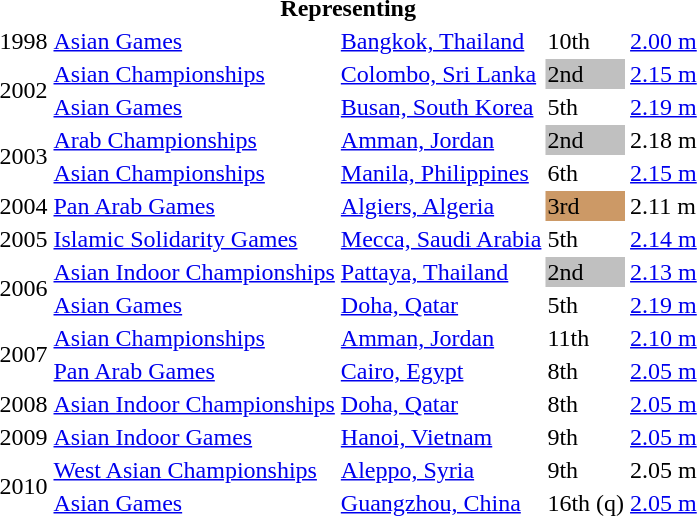<table>
<tr>
<th colspan="5">Representing </th>
</tr>
<tr>
<td>1998</td>
<td><a href='#'>Asian Games</a></td>
<td><a href='#'>Bangkok, Thailand</a></td>
<td>10th</td>
<td><a href='#'>2.00 m</a></td>
</tr>
<tr>
<td rowspan=2>2002</td>
<td><a href='#'>Asian Championships</a></td>
<td><a href='#'>Colombo, Sri Lanka</a></td>
<td bgcolor=silver>2nd</td>
<td><a href='#'>2.15 m</a></td>
</tr>
<tr>
<td><a href='#'>Asian Games</a></td>
<td><a href='#'>Busan, South Korea</a></td>
<td>5th</td>
<td><a href='#'>2.19 m</a></td>
</tr>
<tr>
<td rowspan=2>2003</td>
<td><a href='#'>Arab Championships</a></td>
<td><a href='#'>Amman, Jordan</a></td>
<td bgcolor=silver>2nd</td>
<td>2.18 m</td>
</tr>
<tr>
<td><a href='#'>Asian Championships</a></td>
<td><a href='#'>Manila, Philippines</a></td>
<td>6th</td>
<td><a href='#'>2.15 m</a></td>
</tr>
<tr>
<td>2004</td>
<td><a href='#'>Pan Arab Games</a></td>
<td><a href='#'>Algiers, Algeria</a></td>
<td bgcolor=cc9966>3rd</td>
<td>2.11 m</td>
</tr>
<tr>
<td>2005</td>
<td><a href='#'>Islamic Solidarity Games</a></td>
<td><a href='#'>Mecca, Saudi Arabia</a></td>
<td>5th</td>
<td><a href='#'>2.14 m</a></td>
</tr>
<tr>
<td rowspan=2>2006</td>
<td><a href='#'>Asian Indoor Championships</a></td>
<td><a href='#'>Pattaya, Thailand</a></td>
<td bgcolor=silver>2nd</td>
<td><a href='#'>2.13 m</a></td>
</tr>
<tr>
<td><a href='#'>Asian Games</a></td>
<td><a href='#'>Doha, Qatar</a></td>
<td>5th</td>
<td><a href='#'>2.19 m</a></td>
</tr>
<tr>
<td rowspan=2>2007</td>
<td><a href='#'>Asian Championships</a></td>
<td><a href='#'>Amman, Jordan</a></td>
<td>11th</td>
<td><a href='#'>2.10 m</a></td>
</tr>
<tr>
<td><a href='#'>Pan Arab Games</a></td>
<td><a href='#'>Cairo, Egypt</a></td>
<td>8th</td>
<td><a href='#'>2.05 m</a></td>
</tr>
<tr>
<td>2008</td>
<td><a href='#'>Asian Indoor Championships</a></td>
<td><a href='#'>Doha, Qatar</a></td>
<td>8th</td>
<td><a href='#'>2.05 m</a></td>
</tr>
<tr>
<td>2009</td>
<td><a href='#'>Asian Indoor Games</a></td>
<td><a href='#'>Hanoi, Vietnam</a></td>
<td>9th</td>
<td><a href='#'>2.05 m</a></td>
</tr>
<tr>
<td rowspan=2>2010</td>
<td><a href='#'>West Asian Championships</a></td>
<td><a href='#'>Aleppo, Syria</a></td>
<td>9th</td>
<td>2.05 m</td>
</tr>
<tr>
<td><a href='#'>Asian Games</a></td>
<td><a href='#'>Guangzhou, China</a></td>
<td>16th (q)</td>
<td><a href='#'>2.05 m</a></td>
</tr>
</table>
